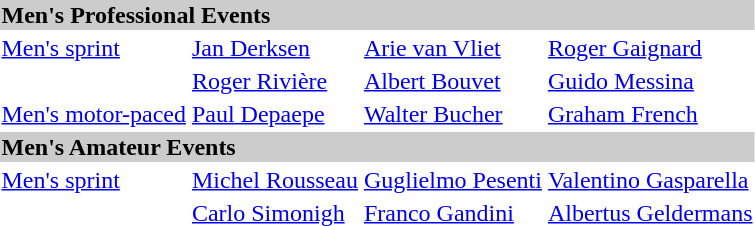<table>
<tr bgcolor="#cccccc">
<td colspan=7><strong>Men's Professional Events</strong></td>
</tr>
<tr>
<td><a href='#'>Men's sprint</a> <br></td>
<td><a href='#'>Jan Derksen</a><br></td>
<td><a href='#'>Arie van Vliet</a><br></td>
<td><a href='#'>Roger Gaignard</a><br></td>
</tr>
<tr>
<td><br></td>
<td><a href='#'>Roger Rivière</a><br></td>
<td><a href='#'>Albert Bouvet</a><br></td>
<td><a href='#'>Guido Messina</a><br></td>
</tr>
<tr>
<td><a href='#'>Men's motor-paced</a><br></td>
<td><a href='#'>Paul Depaepe</a><br></td>
<td><a href='#'>Walter Bucher</a><br></td>
<td><a href='#'>Graham French</a><br></td>
</tr>
<tr bgcolor="#cccccc">
<td colspan=7><strong>Men's Amateur Events</strong></td>
</tr>
<tr>
<td><a href='#'>Men's sprint</a> <br></td>
<td><a href='#'>Michel Rousseau</a><br></td>
<td><a href='#'>Guglielmo Pesenti</a> <br></td>
<td><a href='#'>Valentino Gasparella</a><br></td>
</tr>
<tr>
<td><br></td>
<td><a href='#'>Carlo Simonigh</a><br></td>
<td><a href='#'>Franco Gandini</a><br></td>
<td><a href='#'>Albertus Geldermans</a><br></td>
</tr>
</table>
